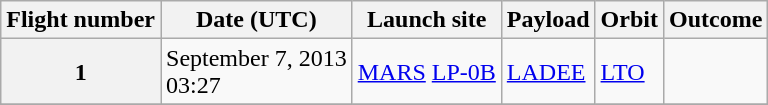<table class="wikitable">
<tr>
<th>Flight number</th>
<th>Date (UTC)</th>
<th>Launch site</th>
<th>Payload</th>
<th>Orbit</th>
<th>Outcome</th>
</tr>
<tr>
<th>1</th>
<td>September 7, 2013<br>03:27</td>
<td><a href='#'>MARS</a> <a href='#'>LP-0B</a></td>
<td><a href='#'>LADEE</a></td>
<td><a href='#'>LTO</a></td>
<td></td>
</tr>
<tr>
</tr>
</table>
